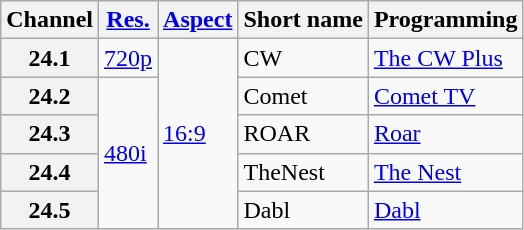<table class="wikitable">
<tr>
<th>Channel</th>
<th><a href='#'>Res.</a></th>
<th><a href='#'>Aspect</a></th>
<th>Short name</th>
<th>Programming</th>
</tr>
<tr>
<th scope = "row">24.1</th>
<td><a href='#'>720p</a></td>
<td rowspan="5"><a href='#'>16:9</a></td>
<td>CW</td>
<td><a href='#'>The CW Plus</a></td>
</tr>
<tr>
<th scope = "row">24.2</th>
<td rowspan="4"><a href='#'>480i</a></td>
<td>Comet</td>
<td><a href='#'>Comet TV</a></td>
</tr>
<tr>
<th scope = "row">24.3</th>
<td>ROAR</td>
<td><a href='#'>Roar</a></td>
</tr>
<tr>
<th scope = "row">24.4</th>
<td>TheNest</td>
<td><a href='#'>The Nest</a></td>
</tr>
<tr>
<th scope="row">24.5</th>
<td>Dabl</td>
<td><a href='#'>Dabl</a></td>
</tr>
</table>
